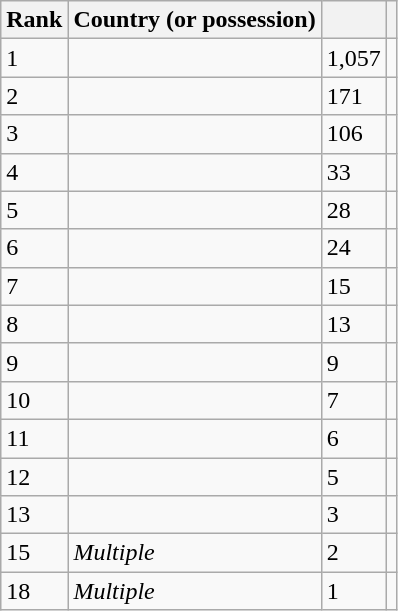<table class="wikitable floatright">
<tr>
<th>Rank</th>
<th>Country (or possession)</th>
<th></th>
<th></th>
</tr>
<tr>
<td>1</td>
<td></td>
<td>1,057</td>
<td></td>
</tr>
<tr>
<td>2</td>
<td></td>
<td>171</td>
<td></td>
</tr>
<tr>
<td>3</td>
<td></td>
<td>106</td>
<td></td>
</tr>
<tr>
<td>4</td>
<td></td>
<td>33</td>
<td></td>
</tr>
<tr>
<td>5</td>
<td></td>
<td>28</td>
<td></td>
</tr>
<tr>
<td>6</td>
<td></td>
<td>24</td>
<td></td>
</tr>
<tr>
<td>7</td>
<td></td>
<td>15</td>
<td></td>
</tr>
<tr>
<td>8</td>
<td></td>
<td>13</td>
<td></td>
</tr>
<tr>
<td>9</td>
<td></td>
<td>9</td>
<td></td>
</tr>
<tr>
<td>10</td>
<td></td>
<td>7</td>
<td></td>
</tr>
<tr>
<td>11</td>
<td></td>
<td>6</td>
<td></td>
</tr>
<tr>
<td>12</td>
<td></td>
<td>5</td>
<td></td>
</tr>
<tr>
<td>13</td>
<td><br></td>
<td>3</td>
<td></td>
</tr>
<tr>
<td>15</td>
<td><em>Multiple</em></td>
<td>2</td>
<td></td>
</tr>
<tr>
<td>18</td>
<td><em>Multiple</em></td>
<td>1</td>
<td></td>
</tr>
</table>
